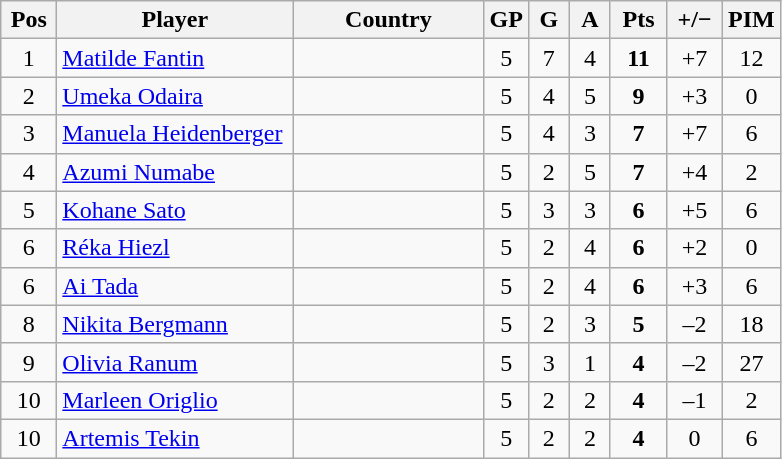<table class="wikitable sortable" style="text-align: center;">
<tr>
<th width=30>Pos</th>
<th width=150>Player</th>
<th width=120>Country</th>
<th width=20>GP</th>
<th width=20>G</th>
<th width=20>A</th>
<th width=30>Pts</th>
<th width=30>+/−</th>
<th width=30>PIM</th>
</tr>
<tr>
<td>1</td>
<td align="left"><a href='#'>Matilde Fantin</a></td>
<td align="left"></td>
<td>5</td>
<td>7</td>
<td>4</td>
<td><strong>11</strong></td>
<td>+7</td>
<td>12</td>
</tr>
<tr>
<td>2</td>
<td align="left"><a href='#'>Umeka Odaira</a></td>
<td align="left"></td>
<td>5</td>
<td>4</td>
<td>5</td>
<td><strong>9</strong></td>
<td>+3</td>
<td>0</td>
</tr>
<tr>
<td>3</td>
<td align="left"><a href='#'>Manuela Heidenberger</a></td>
<td align="left"></td>
<td>5</td>
<td>4</td>
<td>3</td>
<td><strong>7</strong></td>
<td>+7</td>
<td>6</td>
</tr>
<tr>
<td>4</td>
<td align="left"><a href='#'>Azumi Numabe</a></td>
<td align="left"></td>
<td>5</td>
<td>2</td>
<td>5</td>
<td><strong>7</strong></td>
<td>+4</td>
<td>2</td>
</tr>
<tr>
<td>5</td>
<td align="left"><a href='#'>Kohane Sato</a></td>
<td align="left"></td>
<td>5</td>
<td>3</td>
<td>3</td>
<td><strong>6</strong></td>
<td>+5</td>
<td>6</td>
</tr>
<tr>
<td>6</td>
<td align="left"><a href='#'>Réka Hiezl</a></td>
<td align="left"></td>
<td>5</td>
<td>2</td>
<td>4</td>
<td><strong>6</strong></td>
<td>+2</td>
<td>0</td>
</tr>
<tr>
<td>6</td>
<td align="left"><a href='#'>Ai Tada</a></td>
<td align="left"></td>
<td>5</td>
<td>2</td>
<td>4</td>
<td><strong>6</strong></td>
<td>+3</td>
<td>6</td>
</tr>
<tr>
<td>8</td>
<td align="left"><a href='#'>Nikita Bergmann</a></td>
<td align="left"></td>
<td>5</td>
<td>2</td>
<td>3</td>
<td><strong>5</strong></td>
<td>–2</td>
<td>18</td>
</tr>
<tr>
<td>9</td>
<td align="left"><a href='#'>Olivia Ranum</a></td>
<td align="left"></td>
<td>5</td>
<td>3</td>
<td>1</td>
<td><strong>4</strong></td>
<td>–2</td>
<td>27</td>
</tr>
<tr>
<td>10</td>
<td align="left"><a href='#'>Marleen Origlio</a></td>
<td align="left"></td>
<td>5</td>
<td>2</td>
<td>2</td>
<td><strong>4</strong></td>
<td>–1</td>
<td>2</td>
</tr>
<tr>
<td>10</td>
<td align="left"><a href='#'>Artemis Tekin</a></td>
<td align="left"></td>
<td>5</td>
<td>2</td>
<td>2</td>
<td><strong>4</strong></td>
<td>0</td>
<td>6</td>
</tr>
</table>
